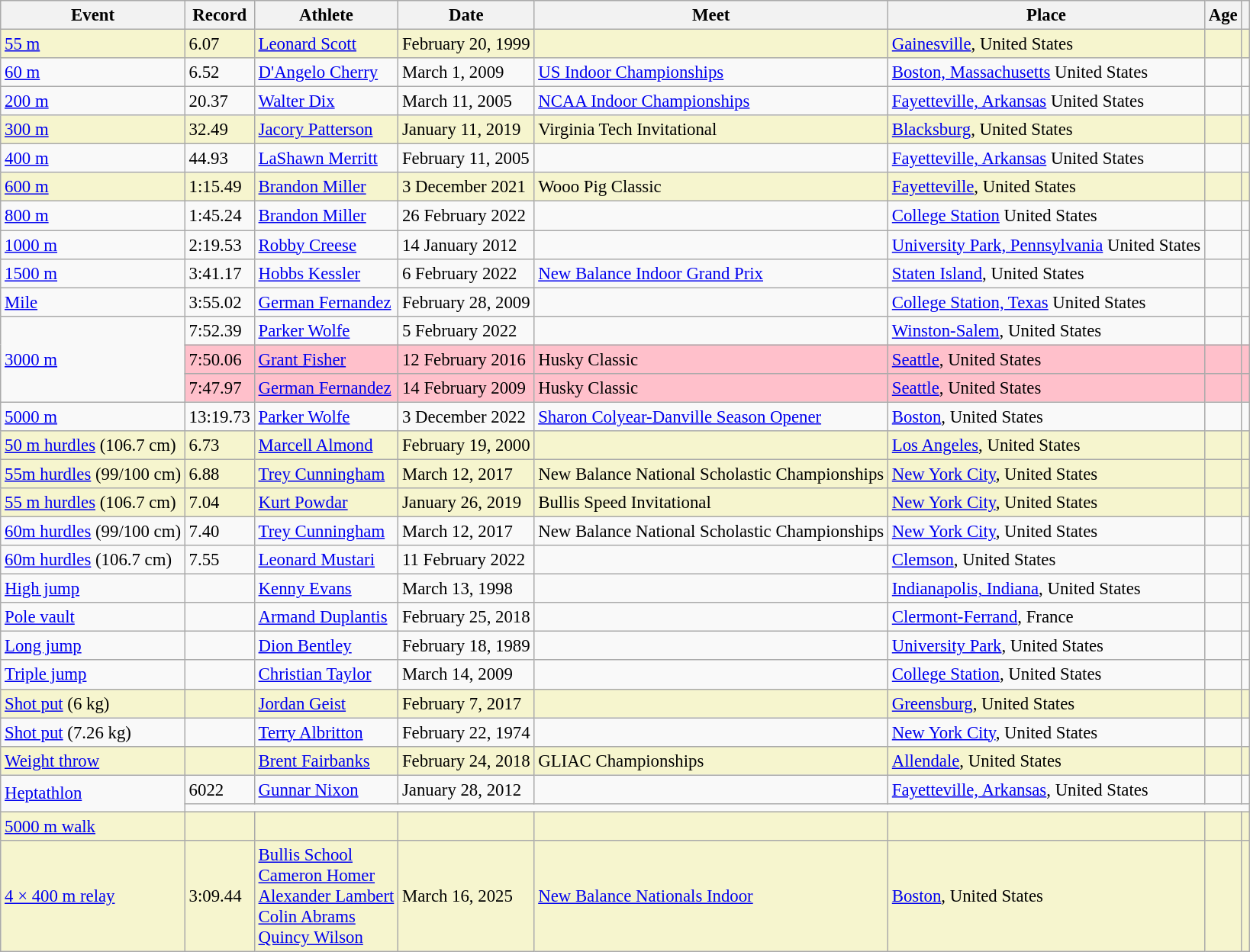<table class=wikitable style="font-size: 95%;">
<tr>
<th>Event</th>
<th>Record</th>
<th>Athlete</th>
<th>Date</th>
<th>Meet</th>
<th>Place</th>
<th>Age</th>
<th></th>
</tr>
<tr style="background:#f6F5CE;">
<td><a href='#'>55 m</a></td>
<td>6.07</td>
<td><a href='#'>Leonard Scott</a></td>
<td>February 20, 1999</td>
<td></td>
<td><a href='#'>Gainesville</a>, United States</td>
<td></td>
<td></td>
</tr>
<tr>
<td><a href='#'>60 m</a></td>
<td>6.52</td>
<td><a href='#'>D'Angelo Cherry</a></td>
<td>March 1, 2009</td>
<td><a href='#'>US Indoor Championships</a></td>
<td><a href='#'>Boston, Massachusetts</a> United States</td>
<td></td>
<td></td>
</tr>
<tr>
<td><a href='#'>200 m</a></td>
<td>20.37</td>
<td><a href='#'>Walter Dix</a></td>
<td>March 11, 2005</td>
<td><a href='#'>NCAA Indoor Championships</a></td>
<td><a href='#'>Fayetteville, Arkansas</a> United States</td>
<td></td>
<td></td>
</tr>
<tr style="background:#f6F5CE;">
<td><a href='#'>300 m</a></td>
<td>32.49</td>
<td><a href='#'>Jacory Patterson</a></td>
<td>January 11, 2019</td>
<td>Virginia Tech Invitational</td>
<td><a href='#'>Blacksburg</a>, United States</td>
<td></td>
<td></td>
</tr>
<tr>
<td><a href='#'>400 m</a></td>
<td>44.93</td>
<td><a href='#'>LaShawn Merritt</a></td>
<td>February 11, 2005</td>
<td></td>
<td><a href='#'>Fayetteville, Arkansas</a> United States</td>
<td></td>
<td></td>
</tr>
<tr style="background:#f6F5CE;">
<td><a href='#'>600 m</a></td>
<td>1:15.49</td>
<td><a href='#'>Brandon Miller</a></td>
<td>3 December 2021</td>
<td>Wooo Pig Classic</td>
<td><a href='#'>Fayetteville</a>, United States</td>
<td></td>
<td></td>
</tr>
<tr>
<td><a href='#'>800 m</a></td>
<td>1:45.24</td>
<td><a href='#'>Brandon Miller</a></td>
<td>26 February 2022</td>
<td></td>
<td><a href='#'>College Station</a> United States</td>
<td></td>
<td></td>
</tr>
<tr>
<td><a href='#'>1000 m</a></td>
<td>2:19.53</td>
<td><a href='#'>Robby Creese</a></td>
<td>14 January 2012</td>
<td></td>
<td><a href='#'>University Park, Pennsylvania</a> United States</td>
<td></td>
<td></td>
</tr>
<tr>
<td><a href='#'>1500 m</a></td>
<td>3:41.17</td>
<td><a href='#'>Hobbs Kessler</a></td>
<td>6 February 2022</td>
<td><a href='#'>New Balance Indoor Grand Prix</a></td>
<td><a href='#'>Staten Island</a>, United States</td>
<td></td>
<td></td>
</tr>
<tr>
<td><a href='#'>Mile</a></td>
<td>3:55.02</td>
<td><a href='#'>German Fernandez</a></td>
<td>February 28, 2009</td>
<td></td>
<td><a href='#'>College Station, Texas</a> United States</td>
<td></td>
<td></td>
</tr>
<tr>
<td rowspan=3><a href='#'>3000 m</a></td>
<td>7:52.39</td>
<td><a href='#'>Parker Wolfe</a></td>
<td>5 February 2022</td>
<td></td>
<td><a href='#'>Winston-Salem</a>, United States</td>
<td></td>
<td></td>
</tr>
<tr style="background:pink">
<td>7:50.06 </td>
<td><a href='#'>Grant Fisher</a></td>
<td>12 February 2016</td>
<td>Husky Classic</td>
<td><a href='#'>Seattle</a>, United States</td>
<td></td>
<td></td>
</tr>
<tr style="background:pink">
<td>7:47.97 </td>
<td><a href='#'>German Fernandez</a></td>
<td>14 February 2009</td>
<td>Husky Classic</td>
<td><a href='#'>Seattle</a>, United States</td>
<td></td>
<td></td>
</tr>
<tr>
<td><a href='#'>5000 m</a></td>
<td>13:19.73</td>
<td><a href='#'>Parker Wolfe</a></td>
<td>3 December 2022</td>
<td><a href='#'>Sharon Colyear-Danville Season Opener</a></td>
<td><a href='#'>Boston</a>, United States</td>
<td></td>
<td></td>
</tr>
<tr style="background:#f6f5ce;">
<td><a href='#'>50 m hurdles</a> (106.7 cm)</td>
<td>6.73</td>
<td><a href='#'>Marcell Almond</a></td>
<td>February 19, 2000</td>
<td></td>
<td><a href='#'>Los Angeles</a>, United States</td>
<td></td>
<td></td>
</tr>
<tr style="background:#f6f5ce;">
<td><a href='#'>55m hurdles</a> (99/100 cm)</td>
<td>6.88</td>
<td><a href='#'>Trey Cunningham</a></td>
<td>March 12, 2017</td>
<td>New Balance National Scholastic Championships</td>
<td><a href='#'>New York City</a>, United States</td>
<td></td>
<td></td>
</tr>
<tr style="background:#f6f5ce;">
<td><a href='#'>55 m hurdles</a> (106.7 cm)</td>
<td>7.04</td>
<td><a href='#'>Kurt Powdar</a></td>
<td>January 26, 2019</td>
<td>Bullis Speed Invitational</td>
<td><a href='#'>New York City</a>, United States</td>
<td></td>
<td></td>
</tr>
<tr>
<td><a href='#'>60m hurdles</a> (99/100 cm)</td>
<td>7.40</td>
<td><a href='#'>Trey Cunningham</a></td>
<td>March 12, 2017</td>
<td>New Balance National Scholastic Championships</td>
<td><a href='#'>New York City</a>, United States</td>
<td></td>
<td></td>
</tr>
<tr>
<td><a href='#'>60m hurdles</a> (106.7 cm)</td>
<td>7.55</td>
<td><a href='#'>Leonard Mustari</a></td>
<td>11 February 2022</td>
<td></td>
<td><a href='#'>Clemson</a>, United States</td>
<td></td>
<td></td>
</tr>
<tr>
<td><a href='#'>High jump</a></td>
<td></td>
<td><a href='#'>Kenny Evans</a></td>
<td>March 13, 1998</td>
<td></td>
<td><a href='#'>Indianapolis, Indiana</a>, United States</td>
<td></td>
<td></td>
</tr>
<tr>
<td><a href='#'>Pole vault</a></td>
<td></td>
<td><a href='#'>Armand Duplantis</a></td>
<td>February 25, 2018</td>
<td></td>
<td><a href='#'>Clermont-Ferrand</a>, France</td>
<td></td>
<td></td>
</tr>
<tr>
<td><a href='#'>Long jump</a></td>
<td></td>
<td><a href='#'>Dion Bentley</a></td>
<td>February 18, 1989</td>
<td></td>
<td><a href='#'>University Park</a>, United States</td>
<td></td>
<td></td>
</tr>
<tr>
<td><a href='#'>Triple jump</a></td>
<td></td>
<td><a href='#'>Christian Taylor</a></td>
<td>March 14, 2009</td>
<td></td>
<td><a href='#'>College Station</a>, United States</td>
<td></td>
<td></td>
</tr>
<tr style="background:#f6F5CE;">
<td><a href='#'>Shot put</a> (6 kg)</td>
<td></td>
<td><a href='#'>Jordan Geist</a></td>
<td>February 7, 2017</td>
<td></td>
<td><a href='#'>Greensburg</a>, United States</td>
<td></td>
<td></td>
</tr>
<tr>
<td><a href='#'>Shot put</a> (7.26 kg)</td>
<td></td>
<td><a href='#'>Terry Albritton</a></td>
<td>February 22, 1974</td>
<td></td>
<td><a href='#'>New York City</a>, United States</td>
<td></td>
<td></td>
</tr>
<tr style="background:#f6F5CE;">
<td><a href='#'>Weight throw</a></td>
<td></td>
<td><a href='#'>Brent Fairbanks</a></td>
<td>February 24, 2018</td>
<td>GLIAC Championships</td>
<td><a href='#'>Allendale</a>, United States</td>
<td></td>
<td></td>
</tr>
<tr>
<td rowspan=2><a href='#'>Heptathlon</a></td>
<td>6022</td>
<td><a href='#'>Gunnar Nixon</a></td>
<td>January 28, 2012</td>
<td></td>
<td><a href='#'>Fayetteville, Arkansas</a>, United States</td>
<td></td>
<td></td>
</tr>
<tr>
<td colspan=7></td>
</tr>
<tr style="background:#f6F5CE;">
<td><a href='#'>5000 m walk</a></td>
<td></td>
<td></td>
<td></td>
<td></td>
<td></td>
<td></td>
<td></td>
</tr>
<tr style="background:#f6F5CE;">
<td><a href='#'>4 × 400 m relay</a></td>
<td>3:09.44</td>
<td><a href='#'>Bullis School</a><br><a href='#'>Cameron Homer</a><br><a href='#'>Alexander Lambert</a><br><a href='#'>Colin Abrams</a><br><a href='#'>Quincy Wilson</a></td>
<td>March 16, 2025</td>
<td><a href='#'>New Balance Nationals Indoor</a></td>
<td><a href='#'>Boston</a>, United States</td>
<td><br> <br> <br></td>
<td></td>
</tr>
</table>
